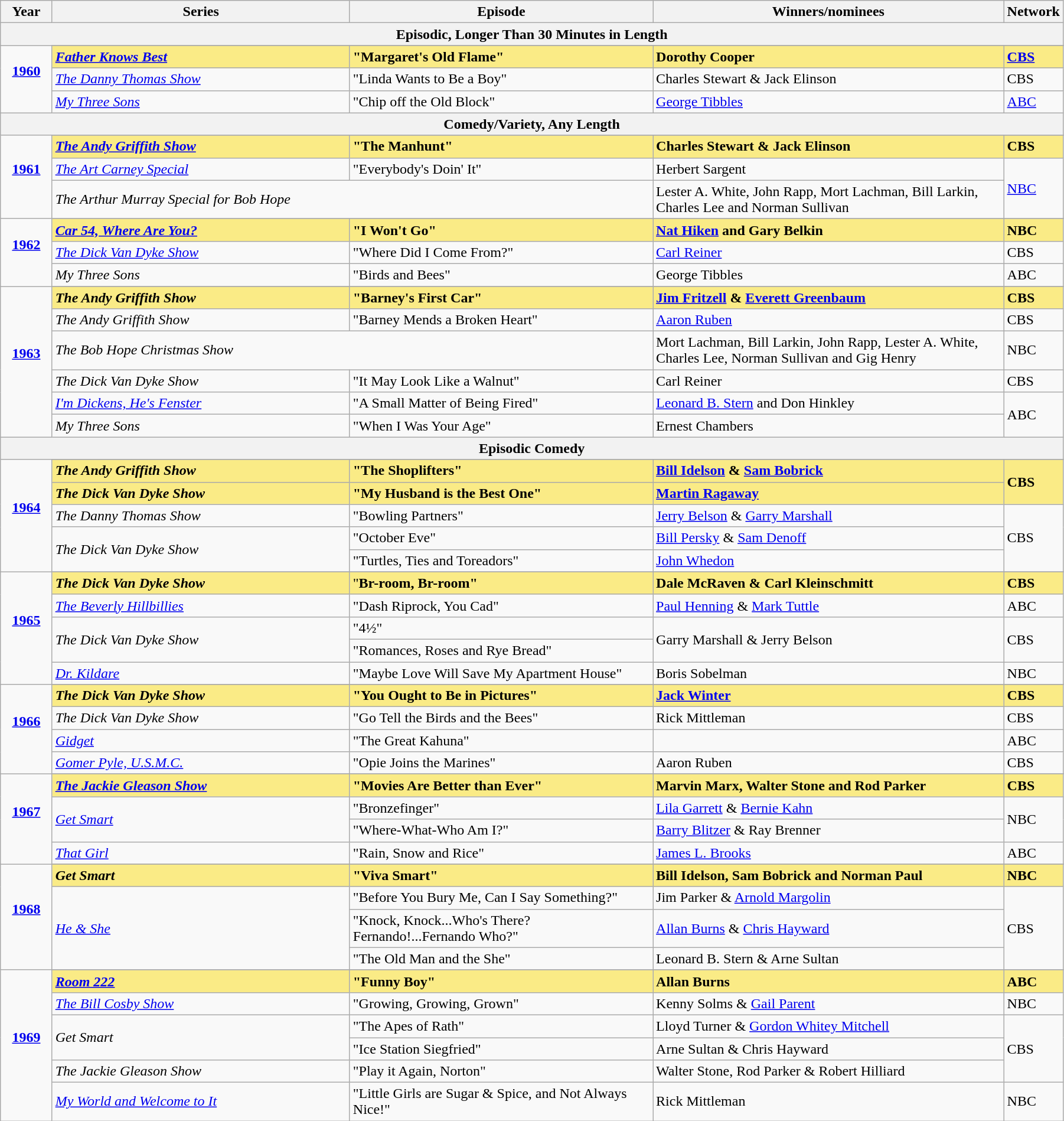<table class="wikitable" width="95%" cellpadding="4">
<tr>
<th width="5%">Year</th>
<th width="30%">Series</th>
<th width="30%">Episode</th>
<th width="40%">Winners/nominees</th>
<th width="10%">Network</th>
</tr>
<tr>
<th colspan=5>Episodic, Longer Than 30 Minutes in Length</th>
</tr>
<tr>
<td rowspan=4 style="text-align:center"><strong><a href='#'>1960</a></strong><br> <br></td>
</tr>
<tr style="background:#FAEB86">
<td><strong><em><a href='#'>Father Knows Best</a></em></strong></td>
<td><strong>"Margaret's Old Flame"</strong></td>
<td><strong>Dorothy Cooper</strong></td>
<td><strong><a href='#'>CBS</a></strong></td>
</tr>
<tr>
<td><em><a href='#'>The Danny Thomas Show</a></em></td>
<td>"Linda Wants to Be a Boy"</td>
<td>Charles Stewart & Jack Elinson</td>
<td>CBS</td>
</tr>
<tr>
<td><em><a href='#'>My Three Sons</a></em></td>
<td>"Chip off the Old Block"</td>
<td><a href='#'>George Tibbles</a></td>
<td><a href='#'>ABC</a></td>
</tr>
<tr>
<th colspan=5>Comedy/Variety, Any Length</th>
</tr>
<tr>
<td rowspan=4 style="text-align:center"><strong><a href='#'>1961</a></strong><br> <br></td>
</tr>
<tr style="background:#FAEB86;">
<td><strong><em><a href='#'>The Andy Griffith Show</a></em></strong></td>
<td><strong>"The Manhunt"</strong></td>
<td><strong>Charles Stewart & Jack Elinson</strong></td>
<td><strong>CBS</strong></td>
</tr>
<tr>
<td><em><a href='#'>The Art Carney Special</a></em></td>
<td>"Everybody's Doin' It"</td>
<td>Herbert Sargent</td>
<td rowspan=2><a href='#'>NBC</a></td>
</tr>
<tr>
<td colspan=2><em>The Arthur Murray Special for Bob Hope</em></td>
<td>Lester A. White, John Rapp, Mort Lachman, Bill Larkin, Charles Lee and Norman Sullivan</td>
</tr>
<tr>
<td rowspan=4 style="text-align:center"><strong><a href='#'>1962</a></strong><br> <br></td>
</tr>
<tr style="background:#FAEB86">
<td><strong><em><a href='#'>Car 54, Where Are You?</a></em></strong></td>
<td><strong>"I Won't Go"</strong></td>
<td><strong><a href='#'>Nat Hiken</a> and Gary Belkin</strong></td>
<td><strong>NBC</strong></td>
</tr>
<tr>
<td><em><a href='#'>The Dick Van Dyke Show</a></em></td>
<td>"Where Did I Come From?"</td>
<td><a href='#'>Carl Reiner</a></td>
<td>CBS</td>
</tr>
<tr>
<td><em>My Three Sons</em></td>
<td>"Birds and Bees"</td>
<td>George Tibbles</td>
<td>ABC</td>
</tr>
<tr>
<td rowspan=7 style="text-align:center"><strong><a href='#'>1963</a></strong><br> <br></td>
</tr>
<tr style="background:#FAEB86">
<td><strong><em>The Andy Griffith Show</em></strong></td>
<td><strong>"Barney's First Car"</strong></td>
<td><strong><a href='#'>Jim Fritzell</a> & <a href='#'>Everett Greenbaum</a></strong></td>
<td><strong>CBS</strong></td>
</tr>
<tr>
<td><em>The Andy Griffith Show</em></td>
<td>"Barney Mends a Broken Heart"</td>
<td><a href='#'>Aaron Ruben</a></td>
<td>CBS</td>
</tr>
<tr>
<td colspan=2><em>The Bob Hope Christmas Show</em></td>
<td>Mort Lachman, Bill Larkin, John Rapp, Lester A. White, Charles Lee, Norman Sullivan and Gig Henry</td>
<td>NBC</td>
</tr>
<tr>
<td><em>The Dick Van Dyke Show</em></td>
<td>"It May Look Like a Walnut"</td>
<td>Carl Reiner</td>
<td>CBS</td>
</tr>
<tr>
<td><em><a href='#'>I'm Dickens, He's Fenster</a></em></td>
<td>"A Small Matter of Being Fired"</td>
<td><a href='#'>Leonard B. Stern</a> and Don Hinkley</td>
<td rowspan=2>ABC</td>
</tr>
<tr>
<td><em>My Three Sons</em></td>
<td>"When I Was Your Age"</td>
<td>Ernest Chambers</td>
</tr>
<tr>
<th colspan=5>Episodic Comedy</th>
</tr>
<tr>
<td rowspan=6 style="text-align:center"><strong><a href='#'>1964</a></strong><br> <br></td>
</tr>
<tr style="background:#FAEB86">
<td><strong><em>The Andy Griffith Show</em></strong></td>
<td><strong>"The Shoplifters"</strong></td>
<td><strong><a href='#'>Bill Idelson</a> & <a href='#'>Sam Bobrick</a></strong></td>
<td rowspan="2"><strong>CBS</strong></td>
</tr>
<tr style="background:#FAEB86;">
<td><strong><em>The Dick Van Dyke Show</em></strong></td>
<td><strong>"My Husband is the Best One"</strong></td>
<td><strong><a href='#'>Martin Ragaway</a></strong></td>
</tr>
<tr>
<td><em>The Danny Thomas Show</em></td>
<td>"Bowling Partners"</td>
<td><a href='#'>Jerry Belson</a> & <a href='#'>Garry Marshall</a></td>
<td rowspan=3>CBS</td>
</tr>
<tr>
<td rowspan=2><em>The Dick Van Dyke Show</em></td>
<td>"October Eve"</td>
<td><a href='#'>Bill Persky</a> & <a href='#'>Sam Denoff</a></td>
</tr>
<tr>
<td>"Turtles, Ties and Toreadors"</td>
<td><a href='#'>John Whedon</a></td>
</tr>
<tr>
<td rowspan=6 style="text-align:center"><strong><a href='#'>1965</a></strong><br> <br></td>
</tr>
<tr style="background:#FAEB86">
<td><strong><em>The Dick Van Dyke Show</em></strong></td>
<td>"<strong>Br-room, Br-room"</strong></td>
<td><strong>Dale McRaven & Carl Kleinschmitt</strong></td>
<td><strong>CBS</strong></td>
</tr>
<tr>
<td><em><a href='#'>The Beverly Hillbillies</a></em></td>
<td>"Dash Riprock, You Cad"</td>
<td><a href='#'>Paul Henning</a> & <a href='#'>Mark Tuttle</a></td>
<td>ABC</td>
</tr>
<tr>
<td rowspan=2><em>The Dick Van Dyke Show</em></td>
<td>"4½"</td>
<td rowspan=2>Garry Marshall & Jerry Belson</td>
<td rowspan=2>CBS</td>
</tr>
<tr>
<td>"Romances, Roses and Rye Bread"</td>
</tr>
<tr>
<td><em><a href='#'>Dr. Kildare</a></em></td>
<td>"Maybe Love Will Save My Apartment House"</td>
<td>Boris Sobelman</td>
<td>NBC</td>
</tr>
<tr>
<td rowspan=5 style="text-align:center"><strong><a href='#'>1966</a></strong><br> <br></td>
</tr>
<tr style="background:#FAEB86">
<td><strong><em>The Dick Van Dyke Show</em></strong></td>
<td><strong>"You Ought to Be in Pictures"</strong></td>
<td><strong><a href='#'>Jack Winter</a></strong></td>
<td><strong>CBS</strong></td>
</tr>
<tr>
<td><em>The Dick Van Dyke Show</em></td>
<td>"Go Tell the Birds and the Bees"</td>
<td>Rick Mittleman</td>
<td>CBS</td>
</tr>
<tr>
<td><em><a href='#'>Gidget</a></em></td>
<td>"The Great Kahuna"</td>
<td></td>
<td>ABC</td>
</tr>
<tr>
<td><em><a href='#'>Gomer Pyle, U.S.M.C.</a></em></td>
<td>"Opie Joins the Marines"</td>
<td>Aaron Ruben</td>
<td>CBS</td>
</tr>
<tr>
<td rowspan=5 style="text-align:center"><strong><a href='#'>1967</a></strong><br> <br></td>
</tr>
<tr style="background:#FAEB86">
<td><strong><em><a href='#'>The Jackie Gleason Show</a></em></strong></td>
<td><strong>"Movies Are Better than Ever"</strong></td>
<td><strong>Marvin Marx, Walter Stone and Rod Parker</strong></td>
<td><strong>CBS</strong></td>
</tr>
<tr>
<td rowspan=2><em><a href='#'>Get Smart</a></em></td>
<td>"Bronzefinger"</td>
<td><a href='#'>Lila Garrett</a> & <a href='#'>Bernie Kahn</a></td>
<td rowspan=2>NBC</td>
</tr>
<tr>
<td>"Where-What-Who Am I?"</td>
<td><a href='#'>Barry Blitzer</a> & Ray Brenner</td>
</tr>
<tr>
<td><em><a href='#'>That Girl</a></em></td>
<td>"Rain, Snow and Rice"</td>
<td><a href='#'>James L. Brooks</a></td>
<td>ABC</td>
</tr>
<tr>
<td rowspan=5 style="text-align:center"><strong><a href='#'>1968</a></strong><br> <br></td>
</tr>
<tr style="background:#FAEB86">
<td><strong><em>Get Smart</em></strong></td>
<td><strong>"Viva Smart"</strong></td>
<td><strong>Bill Idelson, Sam Bobrick and Norman Paul</strong></td>
<td><strong>NBC</strong></td>
</tr>
<tr>
<td rowspan=3><em><a href='#'>He & She</a></em></td>
<td>"Before You Bury Me, Can I Say Something?"</td>
<td>Jim Parker & <a href='#'>Arnold Margolin</a></td>
<td rowspan=3>CBS</td>
</tr>
<tr>
<td>"Knock, Knock...Who's There? Fernando!...Fernando Who?"</td>
<td><a href='#'>Allan Burns</a> & <a href='#'>Chris Hayward</a></td>
</tr>
<tr>
<td>"The Old Man and the She"</td>
<td>Leonard B. Stern & Arne Sultan</td>
</tr>
<tr>
<td rowspan=7 style="text-align:center"><strong><a href='#'>1969</a></strong><br> <br></td>
</tr>
<tr style="background:#FAEB86">
<td><strong><em><a href='#'>Room 222</a></em></strong></td>
<td><strong>"Funny Boy"</strong></td>
<td><strong>Allan Burns</strong></td>
<td><strong>ABC</strong></td>
</tr>
<tr>
<td><em><a href='#'>The Bill Cosby Show</a></em></td>
<td>"Growing, Growing, Grown"</td>
<td>Kenny Solms & <a href='#'>Gail Parent</a></td>
<td>NBC</td>
</tr>
<tr>
<td rowspan=2><em>Get Smart</em></td>
<td>"The Apes of Rath"</td>
<td>Lloyd Turner & <a href='#'>Gordon Whitey Mitchell</a></td>
<td rowspan=3>CBS</td>
</tr>
<tr>
<td>"Ice Station Siegfried"</td>
<td>Arne Sultan & Chris Hayward</td>
</tr>
<tr>
<td><em>The Jackie Gleason Show</em></td>
<td>"Play it Again, Norton"</td>
<td>Walter Stone, Rod Parker & Robert Hilliard</td>
</tr>
<tr>
<td><em><a href='#'>My World and Welcome to It</a></em></td>
<td>"Little Girls are Sugar & Spice, and Not Always Nice!"</td>
<td>Rick Mittleman</td>
<td>NBC</td>
</tr>
</table>
